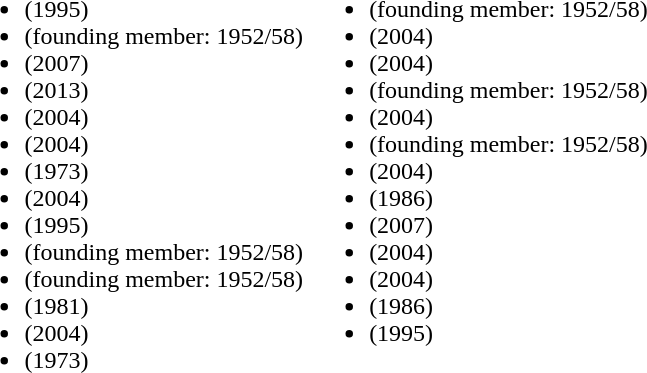<table>
<tr>
<td valign=top><br><ul><li> (1995)</li><li> (founding member: 1952/58)</li><li> (2007)</li><li> (2013)</li><li> (2004)</li><li> (2004)</li><li> (1973)</li><li> (2004)</li><li> (1995)</li><li> (founding member: 1952/58)</li><li> (founding member: 1952/58)</li><li> (1981)</li><li> (2004)</li><li> (1973)</li></ul></td>
<td valign=top><br><ul><li> (founding member: 1952/58)</li><li> (2004)</li><li> (2004)</li><li> (founding member: 1952/58)</li><li> (2004)</li><li> (founding member: 1952/58)</li><li> (2004)</li><li> (1986)</li><li> (2007)</li><li> (2004)</li><li> (2004)</li><li> (1986)</li><li> (1995)</li></ul></td>
</tr>
</table>
